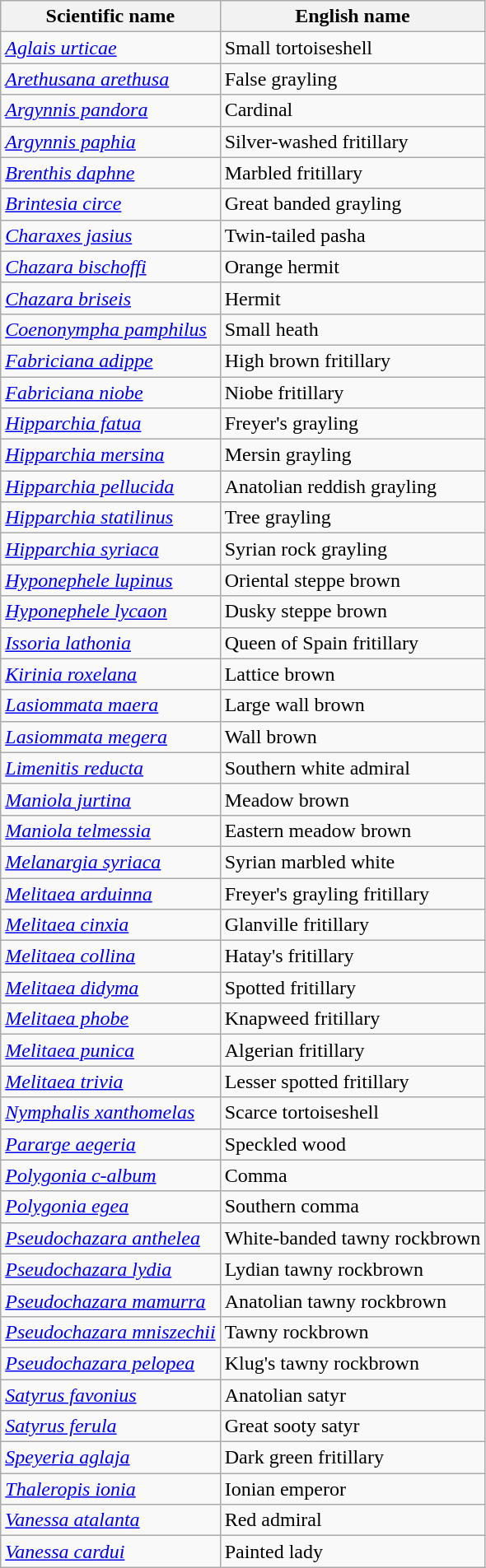<table class="wikitable sortable">
<tr>
<th>Scientific name</th>
<th>English name</th>
</tr>
<tr>
<td><em><a href='#'>Aglais urticae</a></em></td>
<td>Small tortoiseshell</td>
</tr>
<tr>
<td><em><a href='#'>Arethusana arethusa</a></em></td>
<td>False grayling</td>
</tr>
<tr>
<td><em><a href='#'>Argynnis pandora</a></em></td>
<td>Cardinal</td>
</tr>
<tr>
<td><em><a href='#'>Argynnis paphia</a></em></td>
<td>Silver-washed fritillary</td>
</tr>
<tr>
<td><em><a href='#'>Brenthis daphne</a></em></td>
<td>Marbled fritillary</td>
</tr>
<tr>
<td><em><a href='#'>Brintesia circe</a></em></td>
<td>Great banded grayling</td>
</tr>
<tr>
<td><em><a href='#'>Charaxes jasius</a></em></td>
<td>Twin-tailed pasha</td>
</tr>
<tr>
<td><em><a href='#'>Chazara bischoffi</a></em></td>
<td>Orange hermit</td>
</tr>
<tr>
<td><em><a href='#'>Chazara briseis</a></em></td>
<td>Hermit</td>
</tr>
<tr>
<td><em><a href='#'>Coenonympha pamphilus</a></em></td>
<td>Small heath</td>
</tr>
<tr>
<td><em><a href='#'>Fabriciana adippe</a></em></td>
<td>High brown fritillary</td>
</tr>
<tr>
<td><em><a href='#'>Fabriciana niobe</a></em></td>
<td>Niobe fritillary</td>
</tr>
<tr>
<td><em><a href='#'>Hipparchia fatua</a></em></td>
<td>Freyer's grayling</td>
</tr>
<tr>
<td><em><a href='#'>Hipparchia mersina</a></em></td>
<td>Mersin grayling</td>
</tr>
<tr>
<td><em><a href='#'>Hipparchia pellucida</a></em></td>
<td>Anatolian reddish grayling</td>
</tr>
<tr>
<td><em><a href='#'>Hipparchia statilinus</a></em></td>
<td>Tree grayling</td>
</tr>
<tr>
<td><em><a href='#'>Hipparchia syriaca</a></em></td>
<td>Syrian rock grayling</td>
</tr>
<tr>
<td><em><a href='#'>Hyponephele lupinus</a></em></td>
<td>Oriental steppe brown</td>
</tr>
<tr>
<td><em><a href='#'>Hyponephele lycaon</a></em></td>
<td>Dusky steppe brown</td>
</tr>
<tr>
<td><em><a href='#'>Issoria lathonia</a></em></td>
<td>Queen of Spain fritillary</td>
</tr>
<tr>
<td><em><a href='#'>Kirinia roxelana</a></em></td>
<td>Lattice brown</td>
</tr>
<tr>
<td><em><a href='#'>Lasiommata maera</a></em></td>
<td>Large wall brown</td>
</tr>
<tr>
<td><em><a href='#'>Lasiommata megera</a></em></td>
<td>Wall brown</td>
</tr>
<tr>
<td><em><a href='#'>Limenitis reducta</a></em></td>
<td>Southern white admiral</td>
</tr>
<tr>
<td><em><a href='#'>Maniola jurtina</a></em></td>
<td>Meadow brown</td>
</tr>
<tr>
<td><em><a href='#'>Maniola telmessia</a></em></td>
<td>Eastern meadow brown</td>
</tr>
<tr>
<td><em><a href='#'>Melanargia syriaca</a></em></td>
<td>Syrian marbled white</td>
</tr>
<tr>
<td><em><a href='#'>Melitaea arduinna</a></em></td>
<td>Freyer's grayling fritillary</td>
</tr>
<tr>
<td><em><a href='#'>Melitaea cinxia</a></em></td>
<td>Glanville fritillary</td>
</tr>
<tr>
<td><em><a href='#'>Melitaea collina</a></em></td>
<td>Hatay's fritillary</td>
</tr>
<tr>
<td><em><a href='#'>Melitaea didyma</a></em></td>
<td>Spotted fritillary</td>
</tr>
<tr>
<td><em><a href='#'>Melitaea phobe</a></em></td>
<td>Knapweed fritillary</td>
</tr>
<tr>
<td><em><a href='#'>Melitaea punica</a></em></td>
<td>Algerian fritillary</td>
</tr>
<tr>
<td><em><a href='#'>Melitaea trivia</a></em></td>
<td>Lesser spotted fritillary</td>
</tr>
<tr>
<td><em><a href='#'>Nymphalis xanthomelas</a></em></td>
<td>Scarce tortoiseshell</td>
</tr>
<tr>
<td><em><a href='#'>Pararge aegeria</a></em></td>
<td>Speckled wood</td>
</tr>
<tr>
<td><em><a href='#'>Polygonia c-album</a></em></td>
<td>Comma</td>
</tr>
<tr>
<td><em><a href='#'>Polygonia egea</a></em></td>
<td>Southern comma</td>
</tr>
<tr>
<td><em><a href='#'>Pseudochazara anthelea</a></em></td>
<td>White-banded tawny rockbrown</td>
</tr>
<tr>
<td><em><a href='#'>Pseudochazara lydia</a></em></td>
<td>Lydian tawny rockbrown</td>
</tr>
<tr>
<td><em><a href='#'>Pseudochazara mamurra</a></em></td>
<td>Anatolian tawny rockbrown</td>
</tr>
<tr>
<td><em><a href='#'>Pseudochazara mniszechii</a></em></td>
<td>Tawny rockbrown</td>
</tr>
<tr>
<td><em><a href='#'>Pseudochazara pelopea</a></em></td>
<td>Klug's tawny rockbrown</td>
</tr>
<tr>
<td><em><a href='#'>Satyrus favonius</a></em></td>
<td>Anatolian satyr</td>
</tr>
<tr>
<td><em><a href='#'>Satyrus ferula</a></em></td>
<td>Great sooty satyr</td>
</tr>
<tr>
<td><em><a href='#'>Speyeria aglaja</a></em></td>
<td>Dark green fritillary</td>
</tr>
<tr>
<td><em><a href='#'>Thaleropis ionia</a></em></td>
<td>Ionian emperor</td>
</tr>
<tr>
<td><em><a href='#'>Vanessa atalanta</a></em></td>
<td>Red admiral</td>
</tr>
<tr>
<td><em><a href='#'>Vanessa cardui</a></em></td>
<td>Painted lady</td>
</tr>
</table>
